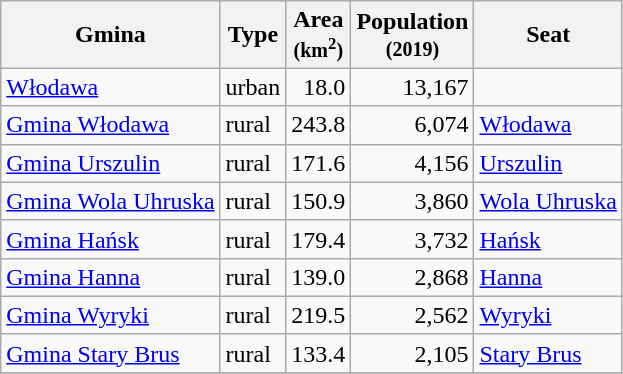<table class="wikitable">
<tr>
<th>Gmina</th>
<th>Type</th>
<th>Area<br><small>(km<sup>2</sup>)</small></th>
<th>Population<br><small>(2019)</small></th>
<th>Seat</th>
</tr>
<tr>
<td><a href='#'>Włodawa</a></td>
<td>urban</td>
<td style="text-align:right;">18.0</td>
<td style="text-align:right;">13,167</td>
<td> </td>
</tr>
<tr>
<td><a href='#'>Gmina Włodawa</a></td>
<td>rural</td>
<td style="text-align:right;">243.8</td>
<td style="text-align:right;">6,074</td>
<td><a href='#'>Włodawa</a></td>
</tr>
<tr>
<td><a href='#'>Gmina Urszulin</a></td>
<td>rural</td>
<td style="text-align:right;">171.6</td>
<td style="text-align:right;">4,156</td>
<td><a href='#'>Urszulin</a></td>
</tr>
<tr>
<td><a href='#'>Gmina Wola Uhruska</a></td>
<td>rural</td>
<td style="text-align:right;">150.9</td>
<td style="text-align:right;">3,860</td>
<td><a href='#'>Wola Uhruska</a></td>
</tr>
<tr>
<td><a href='#'>Gmina Hańsk</a></td>
<td>rural</td>
<td style="text-align:right;">179.4</td>
<td style="text-align:right;">3,732</td>
<td><a href='#'>Hańsk</a></td>
</tr>
<tr>
<td><a href='#'>Gmina Hanna</a></td>
<td>rural</td>
<td style="text-align:right;">139.0</td>
<td style="text-align:right;">2,868</td>
<td><a href='#'>Hanna</a></td>
</tr>
<tr>
<td><a href='#'>Gmina Wyryki</a></td>
<td>rural</td>
<td style="text-align:right;">219.5</td>
<td style="text-align:right;">2,562</td>
<td><a href='#'>Wyryki</a></td>
</tr>
<tr>
<td><a href='#'>Gmina Stary Brus</a></td>
<td>rural</td>
<td style="text-align:right;">133.4</td>
<td style="text-align:right;">2,105</td>
<td><a href='#'>Stary Brus</a></td>
</tr>
<tr>
</tr>
</table>
